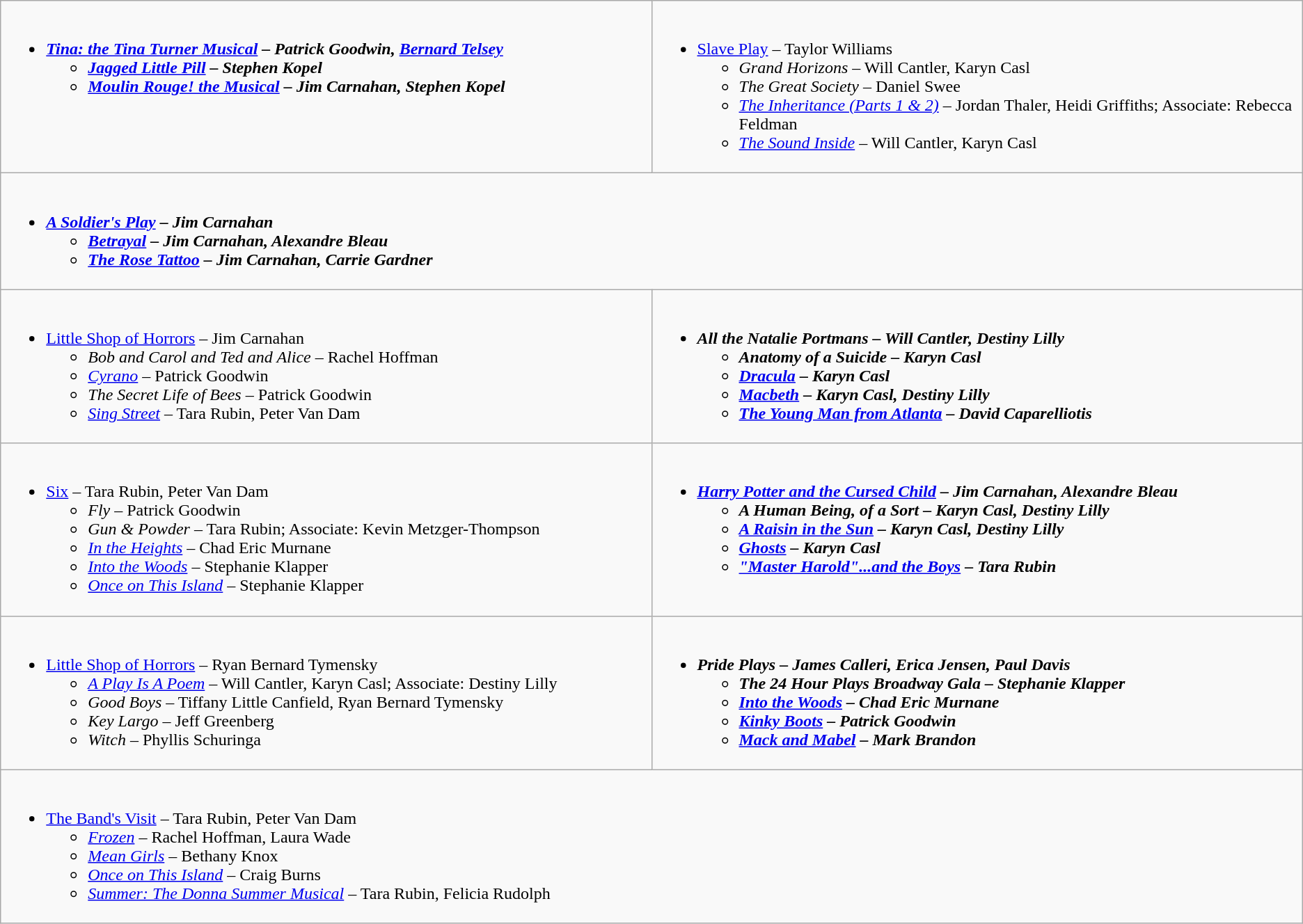<table class=wikitable>
<tr>
<td valign="top" width="50%"><br><ul><li><strong><em><a href='#'>Tina: the Tina Turner Musical</a><em> – Patrick Goodwin, <a href='#'>Bernard Telsey</a><strong><ul><li></em><a href='#'>Jagged Little Pill</a><em> – Stephen Kopel</li><li></em><a href='#'>Moulin Rouge! the Musical</a><em> – Jim Carnahan, Stephen Kopel</li></ul></li></ul></td>
<td valign="top" width="50%"><br><ul><li></em></strong><a href='#'>Slave Play</a></em> – Taylor Williams</strong><ul><li><em>Grand Horizons</em> – Will Cantler, Karyn Casl</li><li><em>The Great Society</em> – Daniel Swee</li><li><em><a href='#'>The Inheritance (Parts 1 & 2)</a></em> – Jordan Thaler, Heidi Griffiths; Associate: Rebecca Feldman</li><li><em><a href='#'>The Sound Inside</a></em> – Will Cantler, Karyn Casl</li></ul></li></ul></td>
</tr>
<tr>
<td valign="top" width="50%" colspan="2"><br><ul><li><strong><em><a href='#'>A Soldier's Play</a><em> – Jim Carnahan<strong><ul><li></em><a href='#'>Betrayal</a><em> – Jim Carnahan, Alexandre Bleau</li><li></em><a href='#'>The Rose Tattoo</a><em> – Jim Carnahan, Carrie Gardner</li></ul></li></ul></td>
</tr>
<tr>
<td valign="top" width="50%"><br><ul><li></em></strong><a href='#'>Little Shop of Horrors</a></em> – Jim Carnahan</strong><ul><li><em>Bob and Carol and Ted and Alice</em> – Rachel Hoffman</li><li><em><a href='#'>Cyrano</a></em> – Patrick Goodwin</li><li><em>The Secret Life of Bees</em> – Patrick Goodwin</li><li><em><a href='#'>Sing Street</a></em> – Tara Rubin, Peter Van Dam</li></ul></li></ul></td>
<td valign="top" width="50%"><br><ul><li><strong><em>All the Natalie Portmans<em> – Will Cantler, Destiny Lilly<strong><ul><li></em>Anatomy of a Suicide<em> – Karyn Casl</li><li></em><a href='#'>Dracula</a><em> – Karyn Casl</li><li></em><a href='#'>Macbeth</a><em> – Karyn Casl, Destiny Lilly</li><li></em><a href='#'>The Young Man from Atlanta</a><em> – David Caparelliotis</li></ul></li></ul></td>
</tr>
<tr>
<td valign="top" width="50%"><br><ul><li></em></strong><a href='#'>Six</a></em> – Tara Rubin, Peter Van Dam</strong><ul><li><em>Fly</em> – Patrick Goodwin</li><li><em>Gun & Powder</em> – Tara Rubin; Associate: Kevin Metzger-Thompson</li><li><em><a href='#'>In the Heights</a></em> – Chad Eric Murnane</li><li><em><a href='#'>Into the Woods</a></em> – Stephanie Klapper</li><li><em><a href='#'>Once on This Island</a></em> – Stephanie Klapper</li></ul></li></ul></td>
<td valign="top" width="50%"><br><ul><li><strong><em><a href='#'>Harry Potter and the Cursed Child</a><em> – Jim Carnahan, Alexandre Bleau<strong><ul><li></em>A Human Being, of a Sort<em> – Karyn Casl, Destiny Lilly</li><li></em><a href='#'>A Raisin in the Sun</a><em> – Karyn Casl, Destiny Lilly</li><li></em><a href='#'>Ghosts</a><em> – Karyn Casl</li><li></em><a href='#'>"Master Harold"...and the Boys</a><em> – Tara Rubin</li></ul></li></ul></td>
</tr>
<tr>
<td valign="top" width="50%"><br><ul><li></em></strong><a href='#'>Little Shop of Horrors</a></em> – Ryan Bernard Tymensky</strong><ul><li><em><a href='#'>A Play Is A Poem</a></em> – Will Cantler, Karyn Casl; Associate: Destiny Lilly</li><li><em>Good Boys</em> – Tiffany Little Canfield, Ryan Bernard Tymensky</li><li><em>Key Largo</em> – Jeff Greenberg</li><li><em>Witch</em> – Phyllis Schuringa</li></ul></li></ul></td>
<td valign="top" width="50%"><br><ul><li><strong><em>Pride Plays<em> – James Calleri, Erica Jensen, Paul Davis<strong><ul><li></em>The 24 Hour Plays Broadway Gala<em> – Stephanie Klapper</li><li></em><a href='#'>Into the Woods</a><em> – Chad Eric Murnane</li><li></em><a href='#'>Kinky Boots</a><em> – Patrick Goodwin</li><li></em><a href='#'>Mack and Mabel</a><em> – Mark Brandon</li></ul></li></ul></td>
</tr>
<tr>
<td valign="top" width="50%" colspan="2"><br><ul><li></em></strong><a href='#'>The Band's Visit</a></em> – Tara Rubin, Peter Van Dam</strong><ul><li><em><a href='#'>Frozen</a></em> – Rachel Hoffman, Laura Wade</li><li><em><a href='#'>Mean Girls</a></em> – Bethany Knox</li><li><em><a href='#'>Once on This Island</a></em> – Craig Burns</li><li><em><a href='#'>Summer: The Donna Summer Musical</a></em> – Tara Rubin, Felicia Rudolph</li></ul></li></ul></td>
</tr>
</table>
